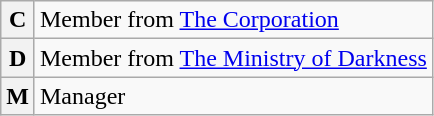<table class="wikitable">
<tr>
<th>C</th>
<td>Member from <a href='#'>The Corporation</a></td>
</tr>
<tr>
<th>D</th>
<td>Member from <a href='#'>The Ministry of Darkness</a></td>
</tr>
<tr>
<th><strong>M</strong></th>
<td>Manager</td>
</tr>
</table>
